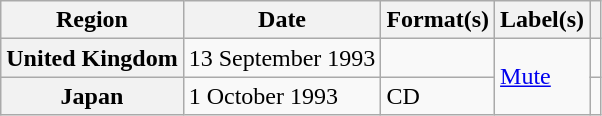<table class="wikitable plainrowheaders">
<tr>
<th scope="col">Region</th>
<th scope="col">Date</th>
<th scope="col">Format(s)</th>
<th scope="col">Label(s)</th>
<th scope="col"></th>
</tr>
<tr>
<th scope="row">United Kingdom</th>
<td>13 September 1993</td>
<td></td>
<td rowspan="2"><a href='#'>Mute</a></td>
<td></td>
</tr>
<tr>
<th scope="row">Japan</th>
<td>1 October 1993</td>
<td>CD</td>
<td></td>
</tr>
</table>
